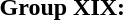<table>
<tr>
<td><strong>Group XIX:</strong><br></td>
</tr>
</table>
